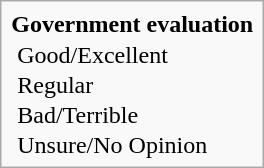<table style="float; margin-left: 1em; margin-bottom: 0.5em" class="infobox">
<tr>
<td style="text-align: center"><span><strong>Government evaluation</strong></span></td>
</tr>
<tr>
<td style="padding: 0 5px;"> Good/Excellent</td>
</tr>
<tr>
<td style="padding: 0 5px;"> Regular</td>
</tr>
<tr>
<td style="padding: 0 5px;"> Bad/Terrible</td>
</tr>
<tr>
<td style="padding: 0 5px;"> Unsure/No Opinion</td>
</tr>
</table>
